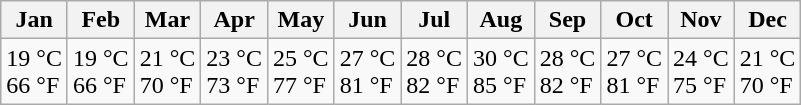<table class="wikitable">
<tr>
<th><strong>Jan</strong></th>
<th><strong>Feb</strong></th>
<th><strong>Mar</strong></th>
<th><strong>Apr</strong></th>
<th><strong>May</strong></th>
<th><strong>Jun</strong></th>
<th><strong>Jul</strong></th>
<th><strong>Aug</strong></th>
<th><strong>Sep</strong></th>
<th><strong>Oct</strong></th>
<th><strong>Nov</strong></th>
<th><strong>Dec</strong></th>
</tr>
<tr>
<td>19 °C<br>66 °F</td>
<td>19 °C<br>66 °F</td>
<td>21 °C<br>70 °F</td>
<td>23 °C<br>73 °F</td>
<td>25 °C<br>77 °F</td>
<td>27 °C<br>81 °F</td>
<td>28 °C<br>82 °F</td>
<td>30 °C<br>85 °F</td>
<td>28 °C<br>82 °F</td>
<td>27 °C<br>81 °F</td>
<td>24 °C<br>75 °F</td>
<td>21 °C<br>70 °F</td>
</tr>
</table>
